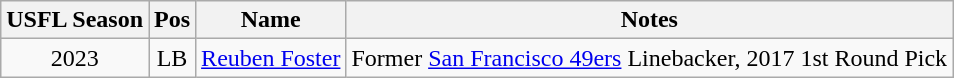<table class="wikitable" style="text-align:center">
<tr>
<th>USFL Season</th>
<th>Pos</th>
<th>Name</th>
<th>Notes</th>
</tr>
<tr>
<td>2023</td>
<td>LB</td>
<td><a href='#'>Reuben Foster</a></td>
<td>Former <a href='#'>San Francisco 49ers</a> Linebacker, 2017 1st Round Pick</td>
</tr>
</table>
